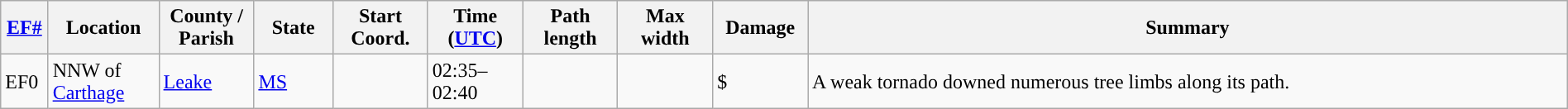<table class="wikitable sortable" style="width:100%;">
<tr>
<th scope="col"  style="width:3%; text-align:center;"><a href='#'>EF#</a></th>
<th scope="col"  style="width:7%; text-align:center;" class="unsortable">Location</th>
<th scope="col"  style="width:6%; text-align:center;" class="unsortable">County / Parish</th>
<th scope="col"  style="width:5%; text-align:center;">State</th>
<th scope="col"  style="width:6%; text-align:center;">Start Coord.</th>
<th scope="col"  style="width:6%; text-align:center;">Time (<a href='#'>UTC</a>)</th>
<th scope="col"  style="width:6%; text-align:center;">Path length</th>
<th scope="col"  style="width:6%; text-align:center;">Max width</th>
<th scope="col"  style="width:6%; text-align:center;">Damage</th>
<th scope="col" class="unsortable" style="width:48%; text-align:center;">Summary</th>
</tr>
<tr>
<td>EF0</td>
<td>NNW of <a href='#'>Carthage</a></td>
<td><a href='#'>Leake</a></td>
<td><a href='#'>MS</a></td>
<td></td>
<td>02:35–02:40</td>
<td></td>
<td></td>
<td>$</td>
<td>A weak tornado downed numerous tree limbs along its path.</td>
</tr>
</table>
